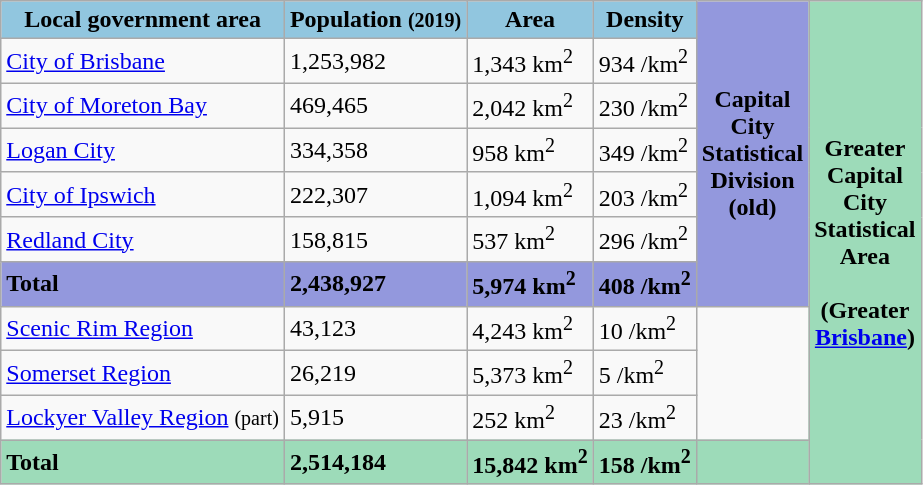<table class="wikitable">
<tr>
<th style="background: #91C6DF">Local government area</th>
<th style="background: #91C6DF">Population <small>(2019)</small></th>
<th style="background: #91C6DF">Area</th>
<th style="background: #91C6DF">Density</th>
<th style="background: #9398DD" rowspan="7">Capital<br>City<br>Statistical<br>Division<br>(old)</th>
<th style="background: #9DDBB9" rowspan="11">Greater<br>Capital<br>City<br>Statistical<br>Area<br>  <br>(Greater<br><a href='#'>Brisbane</a>)</th>
</tr>
<tr>
<td><a href='#'>City of Brisbane</a></td>
<td>1,253,982</td>
<td>1,343 km<sup>2</sup></td>
<td>934 /km<sup>2</sup></td>
</tr>
<tr>
<td><a href='#'>City of Moreton Bay</a></td>
<td>469,465</td>
<td>2,042 km<sup>2</sup></td>
<td>230 /km<sup>2</sup></td>
</tr>
<tr>
<td><a href='#'>Logan City</a></td>
<td>334,358</td>
<td>958 km<sup>2</sup></td>
<td>349 /km<sup>2</sup></td>
</tr>
<tr>
<td><a href='#'>City of Ipswich</a></td>
<td>222,307</td>
<td>1,094 km<sup>2</sup></td>
<td>203 /km<sup>2</sup></td>
</tr>
<tr>
<td><a href='#'>Redland City</a></td>
<td>158,815</td>
<td>537 km<sup>2</sup></td>
<td>296 /km<sup>2</sup></td>
</tr>
<tr>
<td style="background: #9398DD"><strong>Total</strong></td>
<td style="background: #9398DD"><strong>2,438,927</strong></td>
<td style="background: #9398DD"><strong>5,974 km<sup>2</sup></strong></td>
<td style="background: #9398DD"><strong>408 /km<sup>2</sup></strong></td>
</tr>
<tr>
<td><a href='#'>Scenic Rim Region</a></td>
<td>43,123</td>
<td>4,243 km<sup>2</sup></td>
<td>10 /km<sup>2</sup></td>
</tr>
<tr>
<td><a href='#'>Somerset Region</a></td>
<td>26,219</td>
<td>5,373 km<sup>2</sup></td>
<td>5 /km<sup>2</sup></td>
</tr>
<tr>
<td><a href='#'>Lockyer Valley Region</a> <small>(part)</small></td>
<td>5,915</td>
<td>252 km<sup>2</sup></td>
<td>23 /km<sup>2</sup></td>
</tr>
<tr>
<td style="background: #9DDBB9"><strong>Total</strong></td>
<td style="background: #9DDBB9"><strong>2,514,184</strong></td>
<td style="background: #9DDBB9"><strong>15,842 km<sup>2</sup></strong></td>
<td style="background: #9DDBB9"><strong>158 /km<sup>2</sup></strong></td>
<td style="background: #9DDBB9"></td>
</tr>
</table>
